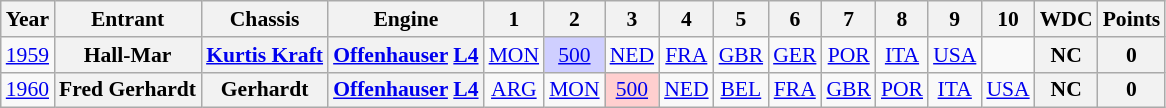<table class="wikitable" style="text-align:center; font-size:90%">
<tr>
<th>Year</th>
<th>Entrant</th>
<th>Chassis</th>
<th>Engine</th>
<th>1</th>
<th>2</th>
<th>3</th>
<th>4</th>
<th>5</th>
<th>6</th>
<th>7</th>
<th>8</th>
<th>9</th>
<th>10</th>
<th>WDC</th>
<th>Points</th>
</tr>
<tr>
<td><a href='#'>1959</a></td>
<th>Hall-Mar</th>
<th><a href='#'>Kurtis Kraft</a></th>
<th><a href='#'>Offenhauser</a> <a href='#'>L4</a></th>
<td><a href='#'>MON</a></td>
<td style="background:#CFCFFF;"><a href='#'>500</a><br></td>
<td><a href='#'>NED</a></td>
<td><a href='#'>FRA</a></td>
<td><a href='#'>GBR</a></td>
<td><a href='#'>GER</a></td>
<td><a href='#'>POR</a></td>
<td><a href='#'>ITA</a></td>
<td><a href='#'>USA</a></td>
<td></td>
<th>NC</th>
<th>0</th>
</tr>
<tr>
<td><a href='#'>1960</a></td>
<th>Fred Gerhardt</th>
<th>Gerhardt</th>
<th><a href='#'>Offenhauser</a> <a href='#'>L4</a></th>
<td><a href='#'>ARG</a></td>
<td><a href='#'>MON</a></td>
<td style="background:#FFCFCF;"><a href='#'>500</a><br></td>
<td><a href='#'>NED</a></td>
<td><a href='#'>BEL</a></td>
<td><a href='#'>FRA</a></td>
<td><a href='#'>GBR</a></td>
<td><a href='#'>POR</a></td>
<td><a href='#'>ITA</a></td>
<td><a href='#'>USA</a></td>
<th>NC</th>
<th>0</th>
</tr>
</table>
